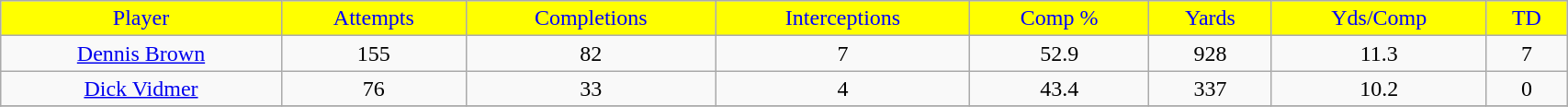<table class="wikitable" width="90%">
<tr align="center"  style="background:yellow;color:blue;">
<td>Player</td>
<td>Attempts</td>
<td>Completions</td>
<td>Interceptions</td>
<td>Comp %</td>
<td>Yards</td>
<td>Yds/Comp</td>
<td>TD</td>
</tr>
<tr align="center" bgcolor="">
<td><a href='#'>Dennis Brown</a></td>
<td>155</td>
<td>82</td>
<td>7</td>
<td>52.9</td>
<td>928</td>
<td>11.3</td>
<td>7</td>
</tr>
<tr align="center" bgcolor="">
<td><a href='#'>Dick Vidmer</a></td>
<td>76</td>
<td>33</td>
<td>4</td>
<td>43.4</td>
<td>337</td>
<td>10.2</td>
<td>0</td>
</tr>
<tr>
</tr>
</table>
